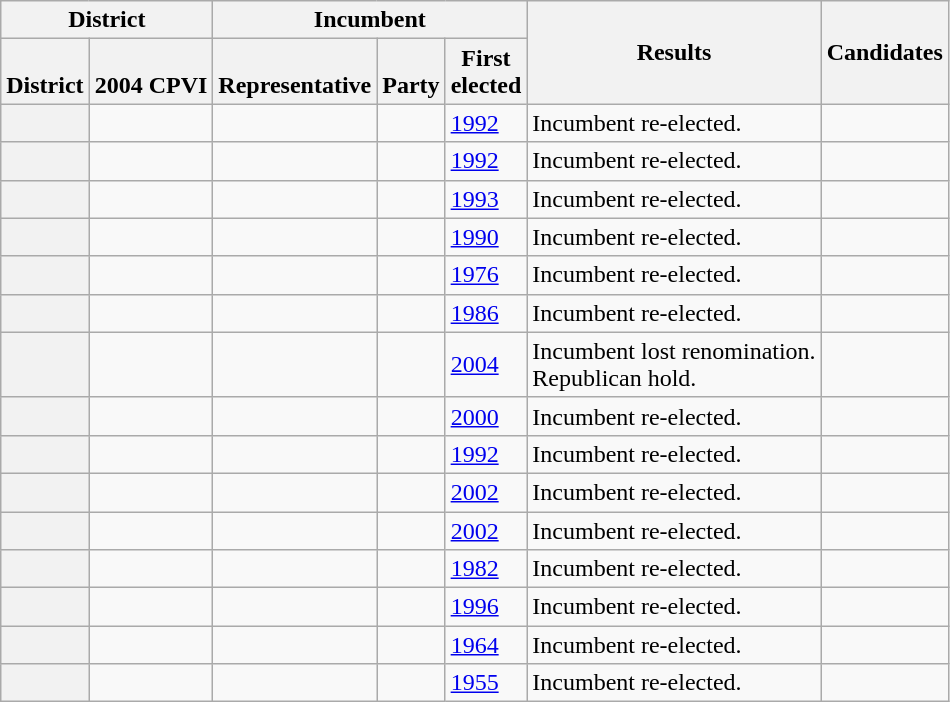<table class="wikitable sortable">
<tr>
<th colspan=2>District</th>
<th colspan=3>Incumbent</th>
<th rowspan=2>Results</th>
<th rowspan=2>Candidates</th>
</tr>
<tr valign=bottom>
<th>District</th>
<th>2004 CPVI</th>
<th>Representative</th>
<th>Party</th>
<th>First<br>elected</th>
</tr>
<tr>
<th></th>
<td></td>
<td></td>
<td></td>
<td><a href='#'>1992</a></td>
<td>Incumbent re-elected.</td>
<td nowrap><br></td>
</tr>
<tr>
<th></th>
<td></td>
<td></td>
<td></td>
<td><a href='#'>1992</a></td>
<td>Incumbent re-elected.</td>
<td nowrap></td>
</tr>
<tr>
<th></th>
<td></td>
<td></td>
<td></td>
<td><a href='#'>1993</a></td>
<td>Incumbent re-elected.</td>
<td nowrap></td>
</tr>
<tr>
<th></th>
<td></td>
<td></td>
<td></td>
<td><a href='#'>1990</a></td>
<td>Incumbent re-elected.</td>
<td nowrap><br></td>
</tr>
<tr>
<th></th>
<td></td>
<td></td>
<td></td>
<td><a href='#'>1976</a></td>
<td>Incumbent re-elected.</td>
<td nowrap></td>
</tr>
<tr>
<th></th>
<td></td>
<td></td>
<td></td>
<td><a href='#'>1986</a></td>
<td>Incumbent re-elected.</td>
<td nowrap></td>
</tr>
<tr>
<th></th>
<td></td>
<td></td>
<td></td>
<td><a href='#'>2004</a></td>
<td>Incumbent lost renomination.<br>Republican hold.</td>
<td nowrap></td>
</tr>
<tr>
<th></th>
<td></td>
<td></td>
<td></td>
<td><a href='#'>2000</a></td>
<td>Incumbent re-elected.</td>
<td nowrap></td>
</tr>
<tr>
<th></th>
<td></td>
<td></td>
<td></td>
<td><a href='#'>1992</a></td>
<td>Incumbent re-elected.</td>
<td nowrap></td>
</tr>
<tr>
<th></th>
<td></td>
<td></td>
<td></td>
<td><a href='#'>2002</a></td>
<td>Incumbent re-elected.</td>
<td nowrap><br></td>
</tr>
<tr>
<th></th>
<td></td>
<td></td>
<td></td>
<td><a href='#'>2002</a></td>
<td>Incumbent re-elected.</td>
<td nowrap></td>
</tr>
<tr>
<th></th>
<td></td>
<td></td>
<td></td>
<td><a href='#'>1982</a></td>
<td>Incumbent re-elected.</td>
<td nowrap><br></td>
</tr>
<tr>
<th></th>
<td></td>
<td></td>
<td></td>
<td><a href='#'>1996</a></td>
<td>Incumbent re-elected.</td>
<td nowrap></td>
</tr>
<tr>
<th></th>
<td></td>
<td></td>
<td></td>
<td><a href='#'>1964</a></td>
<td>Incumbent re-elected.</td>
<td nowrap></td>
</tr>
<tr>
<th></th>
<td></td>
<td></td>
<td></td>
<td><a href='#'>1955 </a></td>
<td>Incumbent re-elected.</td>
<td nowrap></td>
</tr>
</table>
